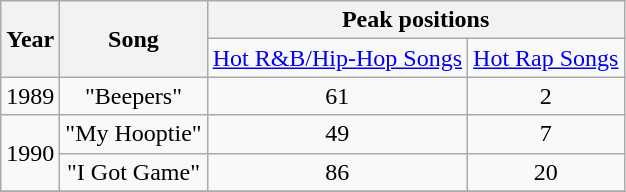<table class="wikitable" style="text-align:center">
<tr>
<th rowspan="2"><strong>Year</strong></th>
<th rowspan="2"><strong>Song</strong></th>
<th colspan="2"><strong>Peak positions</strong></th>
</tr>
<tr>
<td><a href='#'>Hot R&B/Hip-Hop Songs</a></td>
<td><a href='#'>Hot Rap Songs</a></td>
</tr>
<tr>
<td>1989</td>
<td>"Beepers"</td>
<td>61</td>
<td>2</td>
</tr>
<tr>
<td rowspan="2">1990</td>
<td>"My Hooptie"</td>
<td>49</td>
<td>7</td>
</tr>
<tr>
<td>"I Got Game"</td>
<td>86</td>
<td>20</td>
</tr>
<tr>
</tr>
</table>
